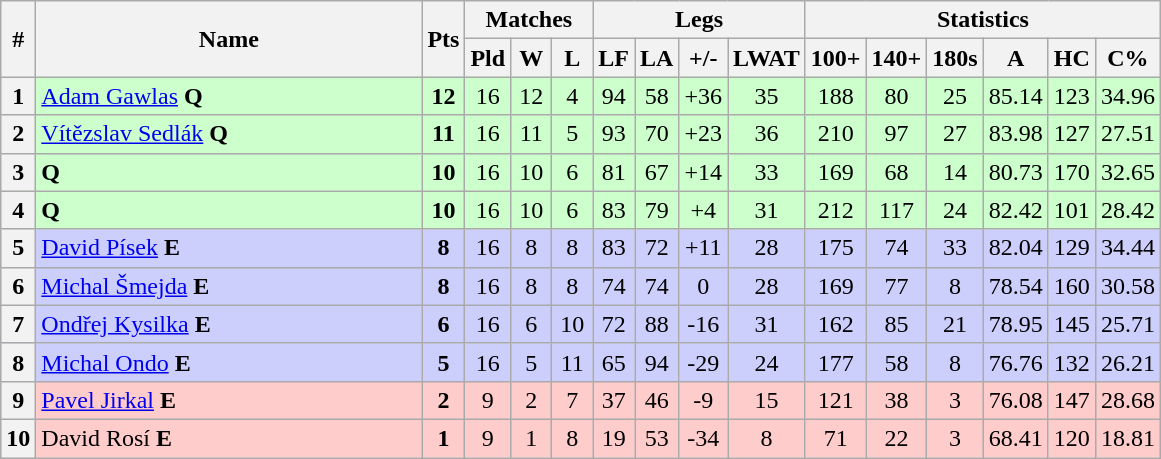<table class="wikitable sortable" style="text-align:center;">
<tr>
<th rowspan="2" style="width:10px;" abbr="Position">#</th>
<th rowspan="2" style="width:250px;">Name</th>
<th rowspan="2" style="width:20px;" abbr="Points">Pts</th>
<th colspan="3">Matches</th>
<th colspan="4">Legs</th>
<th colspan="6">Statistics</th>
</tr>
<tr>
<th style="width:20px;" abbr="Played">Pld</th>
<th style="width:20px;" abbr="Won">W</th>
<th style="width:20px;" abbr="Lost">L</th>
<th style="width:20px;" abbr="Legs For">LF</th>
<th style="width:20px;" abbr="Legs Against">LA</th>
<th style="width:20px;" abbr="Leg Difference">+/-</th>
<th style="width:20px;" abbr="Legs Won Against Throw">LWAT</th>
<th style="width:20px;" abbr="Tons">100+</th>
<th style="width:20px;" abbr="140 Plus">140+</th>
<th style="width:20px;" abbr="Maximums">180s</th>
<th style="width:20px;" abbr="Average">A</th>
<th style="width:20px;" abbr="High Checkout">HC</th>
<th style="width:20px;" abbr="Checkout Percentage">C%</th>
</tr>
<tr style="background:#cfc;">
<th>1</th>
<td style="text-align:left;"> <a href='#'>Adam Gawlas</a> <strong>Q</strong></td>
<td><strong>12</strong></td>
<td>16</td>
<td>12</td>
<td>4</td>
<td>94</td>
<td>58</td>
<td>+36</td>
<td>35</td>
<td>188</td>
<td>80</td>
<td>25</td>
<td>85.14</td>
<td>123</td>
<td>34.96</td>
</tr>
<tr style="background:#cfc;">
<th>2</th>
<td style="text-align:left;"> <a href='#'>Vítězslav Sedlák</a> <strong>Q</strong></td>
<td><strong>11</strong></td>
<td>16</td>
<td>11</td>
<td>5</td>
<td>93</td>
<td>70</td>
<td>+23</td>
<td>36</td>
<td>210</td>
<td>97</td>
<td>27</td>
<td>83.98</td>
<td>127</td>
<td>27.51</td>
</tr>
<tr style="background:#cfc;">
<th>3</th>
<td style="text-align:left;"> <strong>Q</strong></td>
<td><strong>10</strong></td>
<td>16</td>
<td>10</td>
<td>6</td>
<td>81</td>
<td>67</td>
<td>+14</td>
<td>33</td>
<td>169</td>
<td>68</td>
<td>14</td>
<td>80.73</td>
<td>170</td>
<td>32.65</td>
</tr>
<tr style="background:#cfc;">
<th>4</th>
<td style="text-align:left;"> <strong>Q</strong></td>
<td><strong>10</strong></td>
<td>16</td>
<td>10</td>
<td>6</td>
<td>83</td>
<td>79</td>
<td>+4</td>
<td>31</td>
<td>212</td>
<td>117</td>
<td>24</td>
<td>82.42</td>
<td>101</td>
<td>28.42</td>
</tr>
<tr style="background:#cccffc;">
<th>5</th>
<td style="text-align:left;"> <a href='#'>David Písek</a> <strong>E</strong></td>
<td><strong>8</strong></td>
<td>16</td>
<td>8</td>
<td>8</td>
<td>83</td>
<td>72</td>
<td>+11</td>
<td>28</td>
<td>175</td>
<td>74</td>
<td>33</td>
<td>82.04</td>
<td>129</td>
<td>34.44</td>
</tr>
<tr style="background:#cccffc;">
<th>6</th>
<td style="text-align:left;"> <a href='#'>Michal Šmejda</a> <strong>E</strong></td>
<td><strong>8</strong></td>
<td>16</td>
<td>8</td>
<td>8</td>
<td>74</td>
<td>74</td>
<td>0</td>
<td>28</td>
<td>169</td>
<td>77</td>
<td>8</td>
<td>78.54</td>
<td>160</td>
<td>30.58</td>
</tr>
<tr style="background:#cccffc;">
<th>7</th>
<td style="text-align:left;"> <a href='#'>Ondřej Kysilka</a> <strong>E</strong></td>
<td><strong>6</strong></td>
<td>16</td>
<td>6</td>
<td>10</td>
<td>72</td>
<td>88</td>
<td>-16</td>
<td>31</td>
<td>162</td>
<td>85</td>
<td>21</td>
<td>78.95</td>
<td>145</td>
<td>25.71</td>
</tr>
<tr style="background:#cccffc;">
<th>8</th>
<td style="text-align:left;"> <a href='#'>Michal Ondo</a> <strong>E</strong></td>
<td><strong>5</strong></td>
<td>16</td>
<td>5</td>
<td>11</td>
<td>65</td>
<td>94</td>
<td>-29</td>
<td>24</td>
<td>177</td>
<td>58</td>
<td>8</td>
<td>76.76</td>
<td>132</td>
<td>26.21</td>
</tr>
<tr style="background:#fcc;">
<th>9</th>
<td style="text-align:left;"> <a href='#'>Pavel Jirkal</a> <strong>E</strong></td>
<td><strong>2</strong></td>
<td>9</td>
<td>2</td>
<td>7</td>
<td>37</td>
<td>46</td>
<td>-9</td>
<td>15</td>
<td>121</td>
<td>38</td>
<td>3</td>
<td>76.08</td>
<td>147</td>
<td>28.68</td>
</tr>
<tr style="background:#fcc;">
<th>10</th>
<td style="text-align:left;"> David Rosí <strong>E</strong></td>
<td><strong>1</strong></td>
<td>9</td>
<td>1</td>
<td>8</td>
<td>19</td>
<td>53</td>
<td>-34</td>
<td>8</td>
<td>71</td>
<td>22</td>
<td>3</td>
<td>68.41</td>
<td>120</td>
<td>18.81</td>
</tr>
</table>
